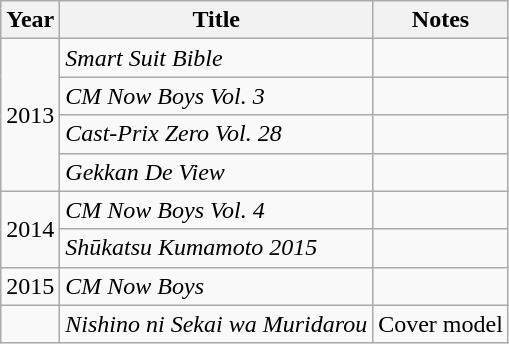<table class="wikitable">
<tr>
<th>Year</th>
<th>Title</th>
<th>Notes</th>
</tr>
<tr>
<td rowspan="4">2013</td>
<td><em>Smart Suit Bible</em></td>
<td></td>
</tr>
<tr>
<td><em>CM Now Boys Vol. 3</em></td>
<td></td>
</tr>
<tr>
<td><em>Cast-Prix Zero Vol. 28</em></td>
<td></td>
</tr>
<tr>
<td><em>Gekkan De View</em></td>
<td></td>
</tr>
<tr>
<td rowspan="2">2014</td>
<td><em>CM Now Boys Vol. 4</em></td>
<td></td>
</tr>
<tr>
<td><em>Shūkatsu Kumamoto 2015</em></td>
<td></td>
</tr>
<tr>
<td>2015</td>
<td><em>CM Now Boys</em></td>
<td></td>
</tr>
<tr>
<td></td>
<td><em>Nishino ni Sekai wa Muridarou</em></td>
<td>Cover model</td>
</tr>
</table>
